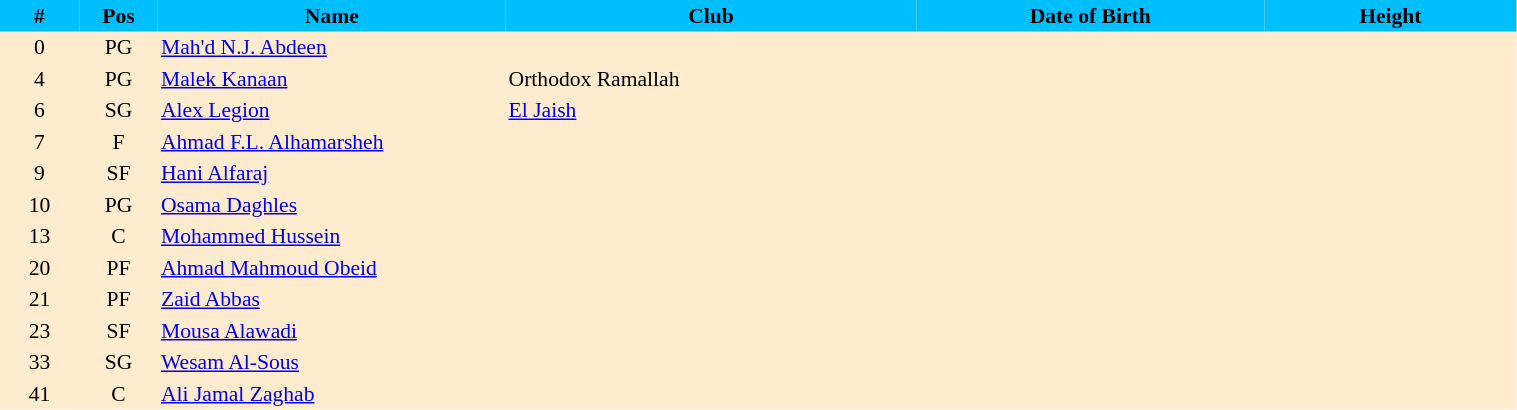<table border=0 cellpadding=2 cellspacing=0  |- bgcolor=#FFECCE style="text-align:center; font-size:90%;" width=80%>
<tr bgcolor=#00BFFF>
<th width=5%>#</th>
<th width=5%>Pos</th>
<th width=22%>Name</th>
<th width=26%>Club</th>
<th width=22%>Date of Birth</th>
<th width=16%>Height</th>
</tr>
<tr>
<td>0</td>
<td>PG</td>
<td align=left><a href='#'>Mah'd N.J. Abdeen</a></td>
<td align=left></td>
<td align=left></td>
<td></td>
</tr>
<tr>
<td>4</td>
<td>PG</td>
<td align=left><a href='#'>Malek Kanaan</a></td>
<td align=left> Orthodox Ramallah</td>
<td align=left></td>
<td></td>
</tr>
<tr>
<td>6</td>
<td>SG</td>
<td align=left><a href='#'>Alex Legion</a></td>
<td align=left> <a href='#'>El Jaish</a></td>
<td align=left></td>
<td></td>
</tr>
<tr>
<td>7</td>
<td>F</td>
<td align=left><a href='#'>Ahmad F.L. Alhamarsheh</a></td>
<td align=left></td>
<td align=left></td>
<td></td>
</tr>
<tr>
<td>9</td>
<td>SF</td>
<td align=left><a href='#'>Hani Alfaraj</a></td>
<td align=left></td>
<td align=left></td>
<td></td>
</tr>
<tr>
<td>10</td>
<td>PG</td>
<td align=left><a href='#'>Osama Daghles</a></td>
<td align=left></td>
<td align=left></td>
<td></td>
</tr>
<tr>
<td>13</td>
<td>C</td>
<td align=left><a href='#'>Mohammed Hussein</a></td>
<td align=left></td>
<td align=left></td>
<td></td>
</tr>
<tr>
<td>20</td>
<td>PF</td>
<td align=left><a href='#'>Ahmad Mahmoud Obeid</a></td>
<td align=left></td>
<td align=left></td>
<td></td>
</tr>
<tr>
<td>21</td>
<td>PF</td>
<td align=left><a href='#'>Zaid Abbas</a></td>
<td align=left></td>
<td align=left></td>
<td></td>
</tr>
<tr>
<td>23</td>
<td>SF</td>
<td align=left><a href='#'>Mousa Alawadi</a></td>
<td align=left></td>
<td align=left></td>
<td></td>
</tr>
<tr>
<td>33</td>
<td>SG</td>
<td align=left><a href='#'>Wesam Al-Sous</a></td>
<td align=left></td>
<td align=left></td>
<td></td>
</tr>
<tr>
<td>41</td>
<td>C</td>
<td align=left><a href='#'>Ali Jamal Zaghab</a></td>
<td align=left></td>
<td align=left></td>
<td></td>
</tr>
<tr>
</tr>
</table>
